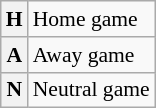<table class="wikitable plainrowheaders" style="font-size:90%;">
<tr>
<th scope=row><strong>H</strong></th>
<td>Home game</td>
</tr>
<tr>
<th scope=row><strong>A</strong></th>
<td>Away game</td>
</tr>
<tr>
<th scope=row><strong>N</strong></th>
<td>Neutral game</td>
</tr>
</table>
